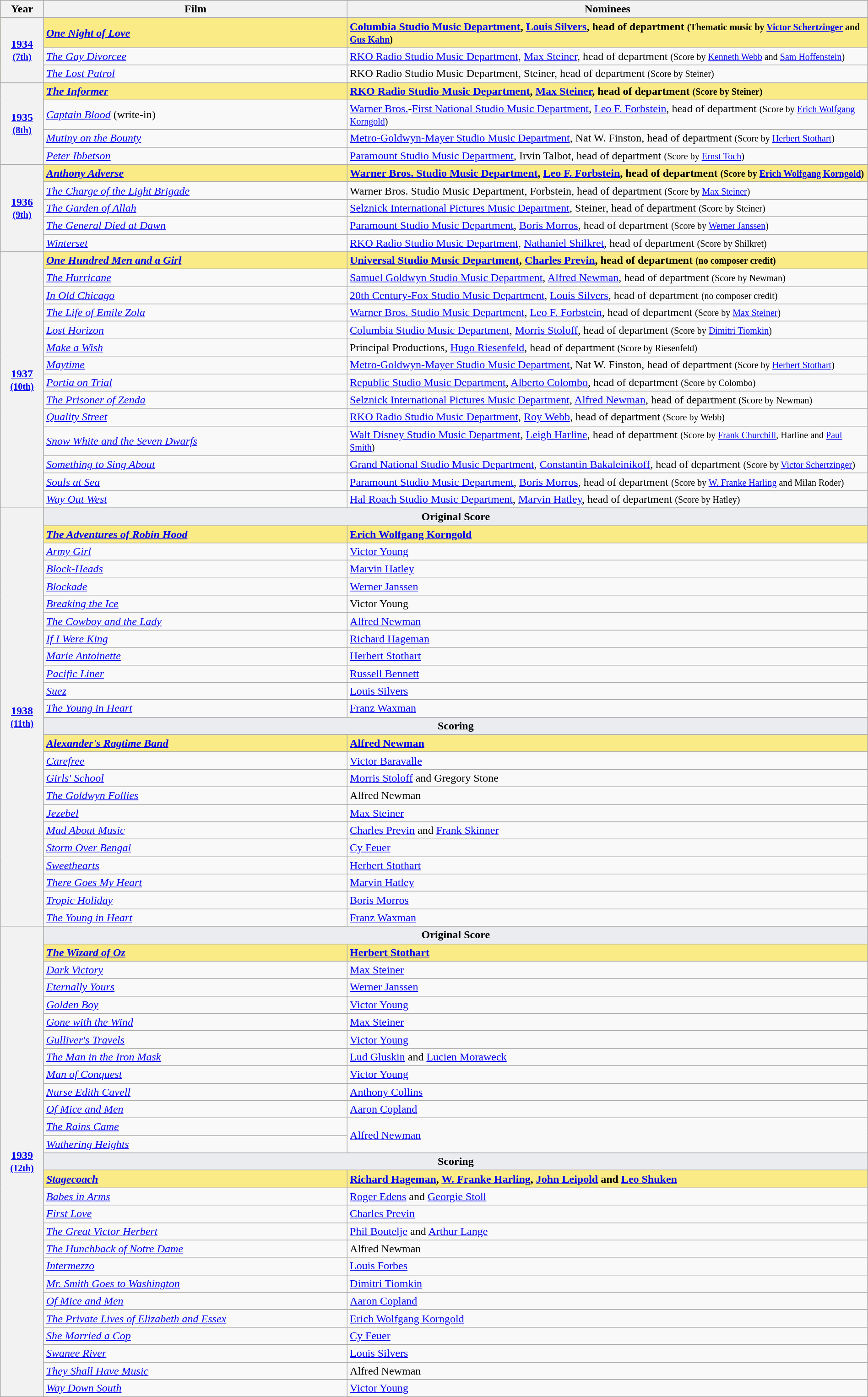<table class="wikitable" style="width:100%">
<tr bgcolor="#bebebe">
<th width="5%">Year</th>
<th width="35%">Film</th>
<th width="60%">Nominees</th>
</tr>
<tr style="background:#FAEB86">
<th rowspan="3"><a href='#'>1934</a><br><small><a href='#'>(7th)</a></small> <br></th>
<td><strong><em><a href='#'>One Night of Love</a></em></strong></td>
<td><strong><a href='#'>Columbia Studio Music Department</a>, <a href='#'>Louis Silvers</a>, head of department <small>(Thematic music by <a href='#'>Victor Schertzinger</a> and <a href='#'>Gus Kahn</a>)</small></strong></td>
</tr>
<tr>
<td><em><a href='#'>The Gay Divorcee</a></em></td>
<td><a href='#'>RKO Radio Studio Music Department</a>, <a href='#'>Max Steiner</a>, head of department <small>(Score by <a href='#'>Kenneth Webb</a> and <a href='#'>Sam Hoffenstein</a>)</small></td>
</tr>
<tr>
<td><em><a href='#'>The Lost Patrol</a></em></td>
<td>RKO Radio Studio Music Department, Steiner, head of department <small>(Score by Steiner)</small></td>
</tr>
<tr>
<th rowspan="5" style="text-align:center"><a href='#'>1935</a><br><small><a href='#'>(8th)</a></small></th>
</tr>
<tr style="background:#FAEB86">
<td><strong><em><a href='#'>The Informer</a></em></strong></td>
<td><strong><a href='#'>RKO Radio Studio Music Department</a>, <a href='#'>Max Steiner</a>, head of department <small>(Score by Steiner)</small></strong></td>
</tr>
<tr>
<td><em><a href='#'>Captain Blood</a></em> (write-in)</td>
<td><a href='#'>Warner Bros.</a>-<a href='#'>First National Studio Music Department</a>, <a href='#'>Leo F. Forbstein</a>, head of department <small>(Score by <a href='#'>Erich Wolfgang Korngold</a>)</small></td>
</tr>
<tr>
<td><em><a href='#'>Mutiny on the Bounty</a></em></td>
<td><a href='#'>Metro-Goldwyn-Mayer Studio Music Department</a>, Nat W. Finston, head of department <small>(Score by <a href='#'>Herbert Stothart</a>)</small></td>
</tr>
<tr>
<td><em><a href='#'>Peter Ibbetson</a></em></td>
<td><a href='#'>Paramount Studio Music Department</a>, Irvin Talbot, head of department <small>(Score by <a href='#'>Ernst Toch</a>)</small></td>
</tr>
<tr>
<th rowspan="6" style="text-align:center"><a href='#'>1936</a><br><small><a href='#'>(9th)</a></small></th>
</tr>
<tr style="background:#FAEB86">
<td><strong><em><a href='#'>Anthony Adverse</a></em></strong></td>
<td><strong><a href='#'>Warner Bros. Studio Music Department</a>, <a href='#'>Leo F. Forbstein</a>, head of department <small>(Score by <a href='#'>Erich Wolfgang Korngold</a>)</small></strong></td>
</tr>
<tr>
<td><em><a href='#'>The Charge of the Light Brigade</a></em></td>
<td>Warner Bros. Studio Music Department, Forbstein, head of department <small>(Score by <a href='#'>Max Steiner</a>)</small></td>
</tr>
<tr>
<td><em><a href='#'>The Garden of Allah</a></em></td>
<td><a href='#'>Selznick International Pictures Music Department</a>, Steiner, head of department <small>(Score by Steiner)</small></td>
</tr>
<tr>
<td><em><a href='#'>The General Died at Dawn</a></em></td>
<td><a href='#'>Paramount Studio Music Department</a>, <a href='#'>Boris Morros</a>, head of department <small>(Score by <a href='#'>Werner Janssen</a>)</small></td>
</tr>
<tr>
<td><em><a href='#'>Winterset</a></em></td>
<td><a href='#'>RKO Radio Studio Music Department</a>, <a href='#'>Nathaniel Shilkret</a>, head of department <small>(Score by Shilkret)</small></td>
</tr>
<tr>
<th rowspan="15" style="text-align:center"><a href='#'>1937</a><br><small><a href='#'>(10th)</a></small> <br></th>
</tr>
<tr style="background:#FAEB86">
<td><strong><em><a href='#'>One Hundred Men and a Girl</a></em></strong></td>
<td><strong><a href='#'>Universal Studio Music Department</a>, <a href='#'>Charles Previn</a>, head of department <small>(no composer credit)</small></strong></td>
</tr>
<tr>
<td><em><a href='#'>The Hurricane</a></em></td>
<td><a href='#'>Samuel Goldwyn Studio Music Department</a>, <a href='#'>Alfred Newman</a>, head of department <small>(Score by Newman)</small></td>
</tr>
<tr>
<td><em><a href='#'>In Old Chicago</a></em></td>
<td><a href='#'>20th Century-Fox Studio Music Department</a>, <a href='#'>Louis Silvers</a>, head of department <small>(no composer credit)</small></td>
</tr>
<tr>
<td><em><a href='#'>The Life of Emile Zola</a></em></td>
<td><a href='#'>Warner Bros. Studio Music Department</a>, <a href='#'>Leo F. Forbstein</a>, head of department <small>(Score by <a href='#'>Max Steiner</a>)</small></td>
</tr>
<tr>
<td><em><a href='#'>Lost Horizon</a></em></td>
<td><a href='#'>Columbia Studio Music Department</a>, <a href='#'>Morris Stoloff</a>, head of department <small>(Score by <a href='#'>Dimitri Tiomkin</a>)</small></td>
</tr>
<tr>
<td><em><a href='#'>Make a Wish</a></em></td>
<td>Principal Productions, <a href='#'>Hugo Riesenfeld</a>, head of department <small>(Score by Riesenfeld)</small></td>
</tr>
<tr>
<td><em><a href='#'>Maytime</a></em></td>
<td><a href='#'>Metro-Goldwyn-Mayer Studio Music Department</a>, Nat W. Finston, head of department <small>(Score by <a href='#'>Herbert Stothart</a>)</small></td>
</tr>
<tr>
<td><em><a href='#'>Portia on Trial</a></em></td>
<td><a href='#'>Republic Studio Music Department</a>, <a href='#'>Alberto Colombo</a>, head of department <small>(Score by Colombo)</small></td>
</tr>
<tr>
<td><em><a href='#'>The Prisoner of Zenda</a></em></td>
<td><a href='#'>Selznick International Pictures Music Department</a>, <a href='#'>Alfred Newman</a>, head of department <small>(Score by Newman)</small></td>
</tr>
<tr>
<td><em><a href='#'>Quality Street</a></em></td>
<td><a href='#'>RKO Radio Studio Music Department</a>, <a href='#'>Roy Webb</a>, head of department <small>(Score by Webb)</small></td>
</tr>
<tr>
<td><em><a href='#'>Snow White and the Seven Dwarfs</a></em></td>
<td><a href='#'>Walt Disney Studio Music Department</a>, <a href='#'>Leigh Harline</a>, head of department <small>(Score by <a href='#'>Frank Churchill</a>, Harline and <a href='#'>Paul Smith</a>)</small></td>
</tr>
<tr>
<td><em><a href='#'>Something to Sing About</a></em></td>
<td><a href='#'>Grand National Studio Music Department</a>, <a href='#'>Constantin Bakaleinikoff</a>, head of department <small>(Score by <a href='#'>Victor Schertzinger</a>)</small></td>
</tr>
<tr>
<td><em><a href='#'>Souls at Sea</a></em></td>
<td><a href='#'>Paramount Studio Music Department</a>, <a href='#'>Boris Morros</a>, head of department <small>(Score by <a href='#'>W. Franke Harling</a> and Milan Roder)</small></td>
</tr>
<tr>
<td><em><a href='#'>Way Out West</a></em></td>
<td><a href='#'>Hal Roach Studio Music Department</a>, <a href='#'>Marvin Hatley</a>, head of department <small>(Score by Hatley)</small></td>
</tr>
<tr>
<th rowspan="25" style="text-align:center"><a href='#'>1938</a><br><small><a href='#'>(11th)</a></small></th>
</tr>
<tr>
<td colspan=2 style="text-align:center; background:#EBECF0"><strong>Original Score</strong></td>
</tr>
<tr style="background:#FAEB86">
<td><strong><em><a href='#'>The Adventures of Robin Hood</a></em></strong></td>
<td><strong><a href='#'>Erich Wolfgang Korngold</a></strong></td>
</tr>
<tr>
<td><em><a href='#'>Army Girl</a></em></td>
<td><a href='#'>Victor Young</a></td>
</tr>
<tr>
<td><em><a href='#'>Block-Heads</a></em></td>
<td><a href='#'>Marvin Hatley</a></td>
</tr>
<tr>
<td><em><a href='#'>Blockade</a></em></td>
<td><a href='#'>Werner Janssen</a></td>
</tr>
<tr>
<td><em><a href='#'>Breaking the Ice</a></em></td>
<td>Victor Young</td>
</tr>
<tr>
<td><em><a href='#'>The Cowboy and the Lady</a></em></td>
<td><a href='#'>Alfred Newman</a></td>
</tr>
<tr>
<td><em><a href='#'>If I Were King</a></em></td>
<td><a href='#'>Richard Hageman</a></td>
</tr>
<tr>
<td><em><a href='#'>Marie Antoinette</a></em></td>
<td><a href='#'>Herbert Stothart</a></td>
</tr>
<tr>
<td><em><a href='#'>Pacific Liner</a></em></td>
<td><a href='#'>Russell Bennett</a></td>
</tr>
<tr>
<td><em><a href='#'>Suez</a></em></td>
<td><a href='#'>Louis Silvers</a></td>
</tr>
<tr>
<td><em><a href='#'>The Young in Heart</a></em></td>
<td><a href='#'>Franz Waxman</a></td>
</tr>
<tr>
<td colspan=2 style="text-align:center; background:#EBECF0"><strong>Scoring</strong></td>
</tr>
<tr style="background:#FAEB86">
<td><strong><em><a href='#'>Alexander's Ragtime Band</a></em></strong></td>
<td><strong><a href='#'>Alfred Newman</a></strong></td>
</tr>
<tr>
<td><em><a href='#'>Carefree</a></em></td>
<td><a href='#'>Victor Baravalle</a></td>
</tr>
<tr>
<td><em><a href='#'>Girls' School</a></em></td>
<td><a href='#'>Morris Stoloff</a> and Gregory Stone</td>
</tr>
<tr>
<td><em><a href='#'>The Goldwyn Follies</a></em></td>
<td>Alfred Newman</td>
</tr>
<tr>
<td><em><a href='#'>Jezebel</a></em></td>
<td><a href='#'>Max Steiner</a></td>
</tr>
<tr>
<td><em><a href='#'>Mad About Music</a></em></td>
<td><a href='#'>Charles Previn</a> and <a href='#'>Frank Skinner</a></td>
</tr>
<tr>
<td><em><a href='#'>Storm Over Bengal</a></em></td>
<td><a href='#'>Cy Feuer</a></td>
</tr>
<tr>
<td><em><a href='#'>Sweethearts</a></em></td>
<td><a href='#'>Herbert Stothart</a></td>
</tr>
<tr>
<td><em><a href='#'>There Goes My Heart</a></em></td>
<td><a href='#'>Marvin Hatley</a></td>
</tr>
<tr>
<td><em><a href='#'>Tropic Holiday</a></em></td>
<td><a href='#'>Boris Morros</a></td>
</tr>
<tr>
<td><em><a href='#'>The Young in Heart</a></em></td>
<td><a href='#'>Franz Waxman</a></td>
</tr>
<tr>
<th rowspan="28" style="text-align:center"><a href='#'>1939</a><br><small><a href='#'>(12th)</a></small></th>
</tr>
<tr>
<td colspan=2 style="text-align:center; background:#EBECF0"><strong>Original Score</strong></td>
</tr>
<tr style="background:#FAEB86">
<td><strong><em><a href='#'>The Wizard of Oz</a></em></strong></td>
<td><strong><a href='#'>Herbert Stothart</a></strong></td>
</tr>
<tr>
<td><em><a href='#'>Dark Victory</a></em></td>
<td><a href='#'>Max Steiner</a></td>
</tr>
<tr>
<td><em><a href='#'>Eternally Yours</a></em></td>
<td><a href='#'>Werner Janssen</a></td>
</tr>
<tr>
<td><em><a href='#'>Golden Boy</a></em></td>
<td><a href='#'>Victor Young</a></td>
</tr>
<tr>
<td><em><a href='#'>Gone with the Wind</a></em></td>
<td><a href='#'>Max Steiner</a></td>
</tr>
<tr>
<td><em><a href='#'>Gulliver's Travels</a></em></td>
<td><a href='#'>Victor Young</a></td>
</tr>
<tr>
<td><em><a href='#'>The Man in the Iron Mask</a></em></td>
<td><a href='#'>Lud Gluskin</a> and <a href='#'>Lucien Moraweck</a></td>
</tr>
<tr>
<td><em><a href='#'>Man of Conquest</a></em></td>
<td><a href='#'>Victor Young</a></td>
</tr>
<tr>
<td><em><a href='#'>Nurse Edith Cavell</a></em></td>
<td><a href='#'>Anthony Collins</a></td>
</tr>
<tr>
<td><em><a href='#'>Of Mice and Men</a></em></td>
<td><a href='#'>Aaron Copland</a></td>
</tr>
<tr>
<td><em><a href='#'>The Rains Came</a></em></td>
<td rowspan="2"><a href='#'>Alfred Newman</a></td>
</tr>
<tr>
<td><em><a href='#'>Wuthering Heights</a></em></td>
</tr>
<tr>
<td colspan=2 style="text-align:center; background:#EBECF0"><strong>Scoring</strong></td>
</tr>
<tr style="background:#FAEB86">
<td><strong><em><a href='#'>Stagecoach</a></em></strong></td>
<td><strong><a href='#'>Richard Hageman</a>, <a href='#'>W. Franke Harling</a>, <a href='#'>John Leipold</a> and <a href='#'>Leo Shuken</a></strong></td>
</tr>
<tr>
<td><em><a href='#'>Babes in Arms</a></em></td>
<td><a href='#'>Roger Edens</a> and <a href='#'>Georgie Stoll</a></td>
</tr>
<tr>
<td><em><a href='#'>First Love</a></em></td>
<td><a href='#'>Charles Previn</a></td>
</tr>
<tr>
<td><em><a href='#'>The Great Victor Herbert</a></em></td>
<td><a href='#'>Phil Boutelje</a> and <a href='#'>Arthur Lange</a></td>
</tr>
<tr>
<td><em><a href='#'>The Hunchback of Notre Dame</a></em></td>
<td>Alfred Newman</td>
</tr>
<tr>
<td><em><a href='#'>Intermezzo</a></em></td>
<td><a href='#'>Louis Forbes</a></td>
</tr>
<tr>
<td><em><a href='#'>Mr. Smith Goes to Washington</a></em></td>
<td><a href='#'>Dimitri Tiomkin</a></td>
</tr>
<tr>
<td><em><a href='#'>Of Mice and Men</a></em></td>
<td><a href='#'>Aaron Copland</a></td>
</tr>
<tr>
<td><em><a href='#'>The Private Lives of Elizabeth and Essex</a></em></td>
<td><a href='#'>Erich Wolfgang Korngold</a></td>
</tr>
<tr>
<td><em><a href='#'>She Married a Cop</a></em></td>
<td><a href='#'>Cy Feuer</a></td>
</tr>
<tr>
<td><em><a href='#'>Swanee River</a></em></td>
<td><a href='#'>Louis Silvers</a></td>
</tr>
<tr>
<td><em><a href='#'>They Shall Have Music</a></em></td>
<td>Alfred Newman</td>
</tr>
<tr>
<td><em><a href='#'>Way Down South</a></em></td>
<td><a href='#'>Victor Young</a></td>
</tr>
</table>
